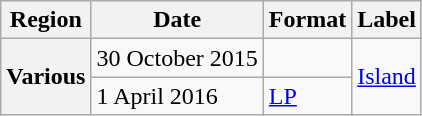<table class="wikitable plainrowheaders">
<tr>
<th scope="col">Region</th>
<th scope="col">Date</th>
<th scope="col">Format</th>
<th scope="col">Label</th>
</tr>
<tr>
<th scope="row" rowspan="2">Various</th>
<td>30 October 2015</td>
<td></td>
<td rowspan="2"><a href='#'>Island</a></td>
</tr>
<tr>
<td>1 April 2016</td>
<td><a href='#'>LP</a></td>
</tr>
</table>
